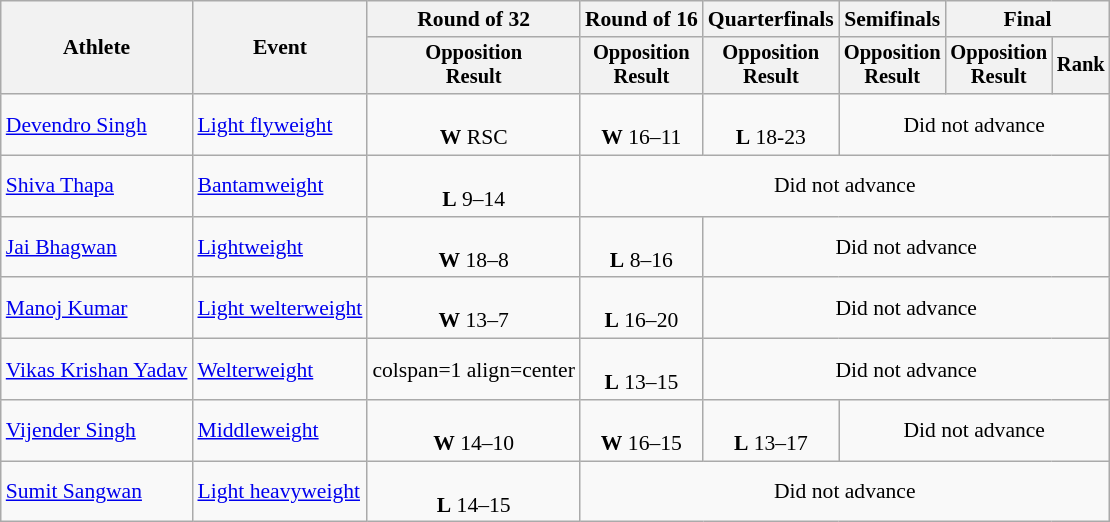<table class="wikitable" style="font-size:90%;">
<tr>
<th rowspan=2>Athlete</th>
<th rowspan=2>Event</th>
<th>Round of 32</th>
<th>Round of 16</th>
<th>Quarterfinals</th>
<th>Semifinals</th>
<th colspan=2>Final</th>
</tr>
<tr style="font-size:95%">
<th>Opposition<br>Result</th>
<th>Opposition<br>Result</th>
<th>Opposition<br>Result</th>
<th>Opposition<br>Result</th>
<th>Opposition<br>Result</th>
<th>Rank</th>
</tr>
<tr>
<td><a href='#'>Devendro Singh</a></td>
<td><a href='#'>Light flyweight</a></td>
<td align=center> <br><strong>W</strong> RSC</td>
<td align=center> <br> <strong>W</strong> 16–11</td>
<td align=center> <br> <strong>L</strong> 18-23</td>
<td style="text-align:center;" colspan="5">Did not advance</td>
</tr>
<tr>
<td><a href='#'>Shiva Thapa</a></td>
<td><a href='#'>Bantamweight</a></td>
<td align=center> <br><strong>L</strong> 9–14</td>
<td style="text-align:center;" colspan="5">Did not advance</td>
</tr>
<tr>
<td><a href='#'>Jai Bhagwan</a></td>
<td><a href='#'>Lightweight</a></td>
<td align=center> <br><strong>W</strong> 18–8</td>
<td align=center> <br><strong>L</strong> 8–16</td>
<td style="text-align:center;" colspan="4">Did not advance</td>
</tr>
<tr>
<td><a href='#'>Manoj Kumar</a></td>
<td><a href='#'>Light welterweight</a></td>
<td align=center> <br><strong>W</strong> 13–7</td>
<td align=center> <br><strong>L</strong> 16–20</td>
<td style="text-align:center;" colspan="4">Did not advance</td>
</tr>
<tr>
<td><a href='#'>Vikas Krishan Yadav</a></td>
<td><a href='#'>Welterweight</a></td>
<td>colspan=1 align=center </td>
<td align=center><br> <strong>L</strong> 13–15</td>
<td style="text-align:center;" colspan="4">Did not advance</td>
</tr>
<tr>
<td><a href='#'>Vijender Singh</a></td>
<td><a href='#'>Middleweight</a></td>
<td align=center>  <br><strong>W</strong> 14–10</td>
<td align=center> <br> <strong>W</strong> 16–15</td>
<td align=center><br> <strong>L</strong> 13–17</td>
<td style="text-align:center;" colspan="3">Did not advance</td>
</tr>
<tr>
<td><a href='#'>Sumit Sangwan</a></td>
<td><a href='#'>Light heavyweight</a></td>
<td align=center> <br> <strong>L</strong> 14–15</td>
<td style="text-align:center;" colspan="5">Did not advance</td>
</tr>
</table>
